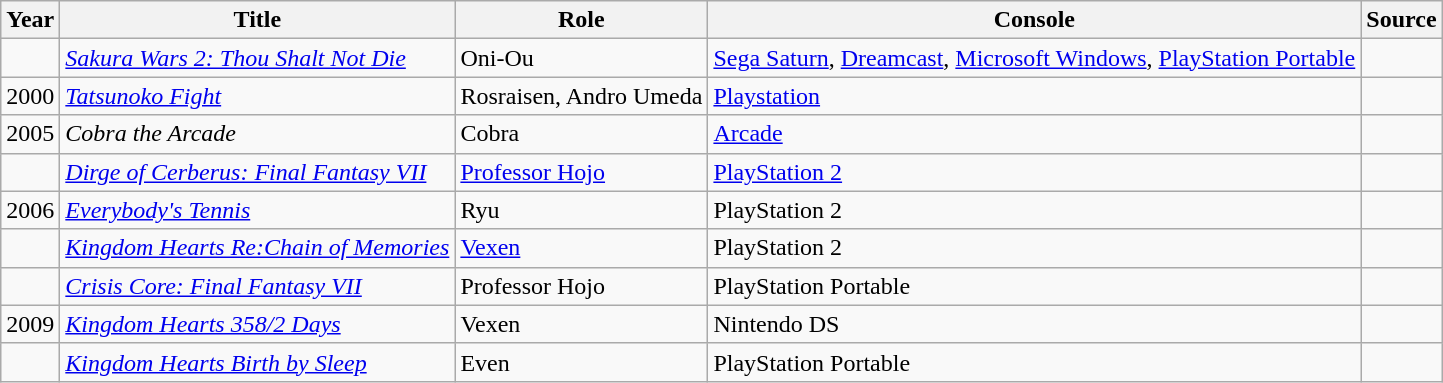<table class="wikitable sortable">
<tr>
<th>Year</th>
<th>Title</th>
<th>Role</th>
<th>Console</th>
<th>Source</th>
</tr>
<tr>
<td></td>
<td><em><a href='#'>Sakura Wars 2: Thou Shalt Not Die</a></em></td>
<td>Oni-Ou</td>
<td><a href='#'>Sega Saturn</a>, <a href='#'>Dreamcast</a>, <a href='#'>Microsoft Windows</a>, <a href='#'>PlayStation Portable</a></td>
<td></td>
</tr>
<tr>
<td>2000</td>
<td><em><a href='#'>Tatsunoko Fight</a></em></td>
<td>Rosraisen, Andro Umeda</td>
<td><a href='#'>Playstation</a></td>
<td></td>
</tr>
<tr>
<td>2005</td>
<td><em>Cobra the Arcade</em></td>
<td>Cobra</td>
<td><a href='#'>Arcade</a></td>
<td></td>
</tr>
<tr>
<td></td>
<td><em><a href='#'>Dirge of Cerberus: Final Fantasy VII</a></em></td>
<td><a href='#'>Professor Hojo</a></td>
<td><a href='#'>PlayStation 2</a></td>
<td></td>
</tr>
<tr>
<td>2006</td>
<td><em><a href='#'>Everybody's Tennis</a></em></td>
<td>Ryu</td>
<td>PlayStation 2</td>
<td></td>
</tr>
<tr>
<td></td>
<td><em><a href='#'>Kingdom Hearts Re:Chain of Memories</a></em></td>
<td><a href='#'>Vexen</a></td>
<td>PlayStation 2</td>
<td></td>
</tr>
<tr>
<td></td>
<td><em><a href='#'>Crisis Core: Final Fantasy VII</a></em></td>
<td>Professor Hojo</td>
<td>PlayStation Portable</td>
<td></td>
</tr>
<tr>
<td>2009</td>
<td><em><a href='#'>Kingdom Hearts 358/2 Days</a></em></td>
<td>Vexen</td>
<td>Nintendo DS</td>
<td></td>
</tr>
<tr>
<td></td>
<td><em><a href='#'>Kingdom Hearts Birth by Sleep</a></em></td>
<td>Even</td>
<td>PlayStation Portable</td>
<td></td>
</tr>
</table>
